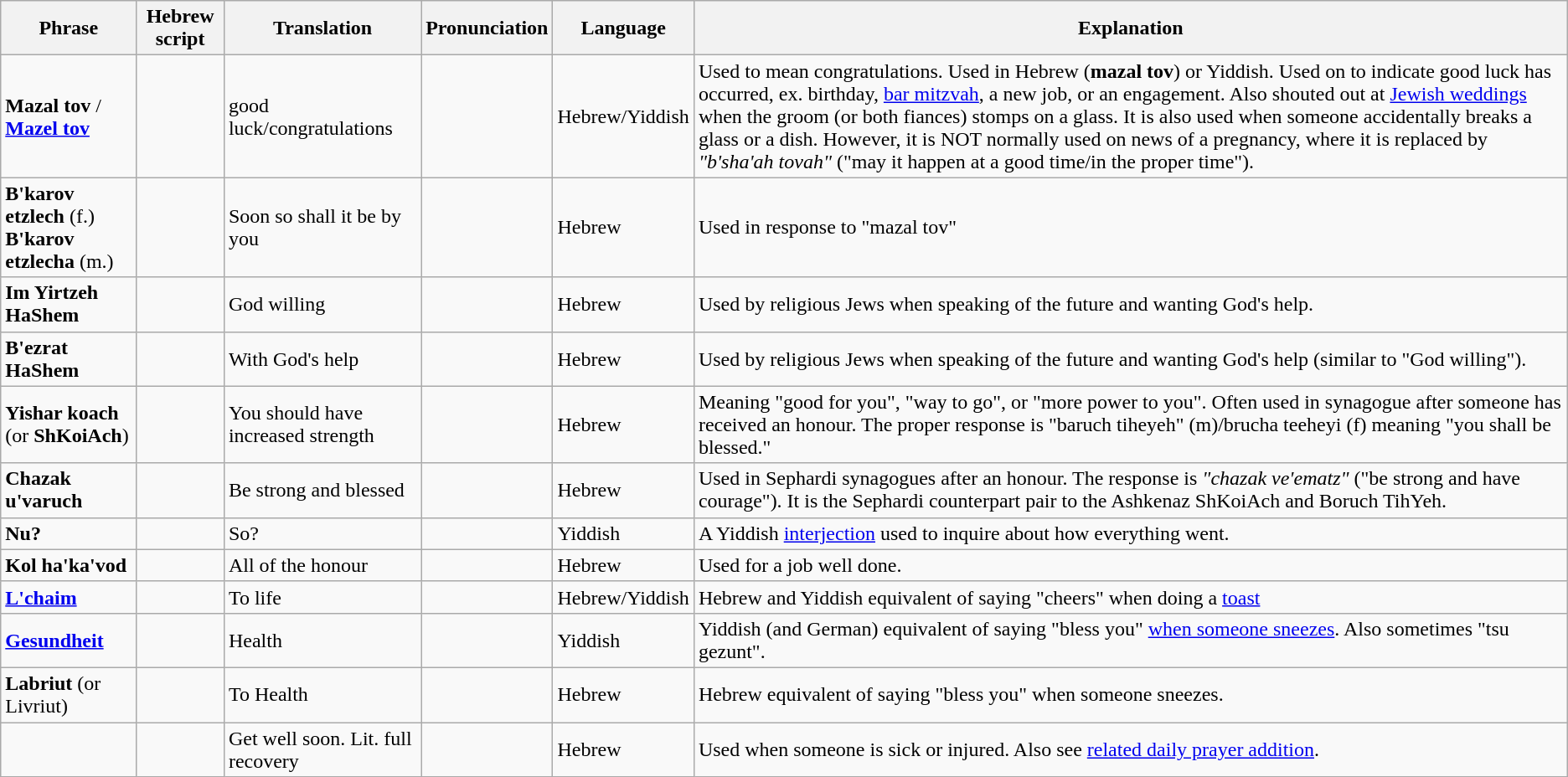<table class="wikitable">
<tr>
<th>Phrase</th>
<th>Hebrew script</th>
<th>Translation</th>
<th>Pronunciation</th>
<th>Language</th>
<th>Explanation</th>
</tr>
<tr>
<td><strong>Mazal tov</strong> / <strong><a href='#'>Mazel tov</a></strong></td>
<td></td>
<td>good luck/congratulations</td>
<td><br></td>
<td>Hebrew/Yiddish</td>
<td>Used to mean congratulations. Used in Hebrew (<strong>mazal tov</strong>) or Yiddish. Used on to indicate good luck has occurred, ex. birthday, <a href='#'>bar mitzvah</a>, a new job, or an engagement. Also shouted out at <a href='#'>Jewish weddings</a> when the groom (or both fiances) stomps on a glass. It is also used when someone accidentally breaks a glass or a dish. However, it is NOT normally used on news of a pregnancy, where it is replaced by <em>"b'sha'ah tovah"</em> ("may it happen at a good time/in the proper time").</td>
</tr>
<tr>
<td><strong>B'karov etzlech</strong> (f.)<br><strong>B'karov etzlecha</strong> (m.)</td>
<td></td>
<td>Soon so shall it be by you</td>
<td><br></td>
<td>Hebrew</td>
<td>Used in response to "mazal tov"</td>
</tr>
<tr>
<td><strong>Im Yirtzeh HaShem</strong></td>
<td></td>
<td>God willing</td>
<td></td>
<td>Hebrew</td>
<td>Used by religious Jews when speaking of the future and wanting God's help.</td>
</tr>
<tr>
<td><strong>B'ezrat HaShem</strong></td>
<td></td>
<td>With God's help</td>
<td></td>
<td>Hebrew</td>
<td>Used by religious Jews when speaking of the future and wanting God's help (similar to "God willing").</td>
</tr>
<tr>
<td><strong>Yishar koach</strong> (or <strong>ShKoiAch</strong>)</td>
<td></td>
<td>You should have increased strength</td>
<td></td>
<td>Hebrew</td>
<td>Meaning "good for you", "way to go", or "more power to you". Often used in synagogue after someone has received an honour. The proper response is "baruch tiheyeh" (m)/brucha teeheyi (f) meaning "you shall be blessed."</td>
</tr>
<tr>
<td><strong>Chazak u'varuch</strong></td>
<td></td>
<td>Be strong and blessed</td>
<td></td>
<td>Hebrew</td>
<td>Used in Sephardi synagogues after an honour. The response is <em>"chazak ve'ematz"</em> ("be strong and have courage"). It is the Sephardi counterpart pair to the Ashkenaz ShKoiAch and Boruch TihYeh.</td>
</tr>
<tr>
<td><strong>Nu?</strong></td>
<td></td>
<td>So?</td>
<td></td>
<td>Yiddish</td>
<td>A Yiddish <a href='#'>interjection</a> used to inquire about how everything went.</td>
</tr>
<tr>
<td><strong>Kol ha'ka'vod</strong></td>
<td></td>
<td>All of the honour</td>
<td></td>
<td>Hebrew</td>
<td>Used for a job well done.</td>
</tr>
<tr>
<td><strong><a href='#'>L'chaim</a></strong></td>
<td></td>
<td>To life</td>
<td><br></td>
<td>Hebrew/Yiddish</td>
<td>Hebrew and Yiddish equivalent of saying "cheers" when doing a <a href='#'>toast</a></td>
</tr>
<tr>
<td><strong><a href='#'>Gesundheit</a></strong></td>
<td></td>
<td>Health</td>
<td></td>
<td>Yiddish</td>
<td>Yiddish (and German) equivalent of saying "bless you" <a href='#'>when someone sneezes</a>. Also sometimes "tsu gezunt".</td>
</tr>
<tr>
<td><strong>Labriut</strong> (or Livriut)</td>
<td></td>
<td>To Health</td>
<td></td>
<td>Hebrew</td>
<td>Hebrew equivalent of saying "bless you" when someone sneezes.</td>
</tr>
<tr>
<td><strong></strong></td>
<td></td>
<td>Get well soon. Lit. full recovery</td>
<td></td>
<td>Hebrew</td>
<td>Used when someone is sick or injured. Also see <a href='#'>related daily prayer addition</a>.</td>
</tr>
</table>
